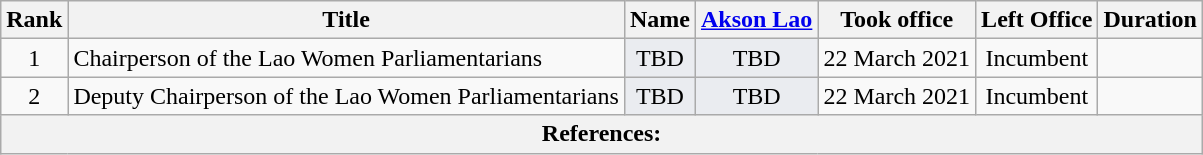<table class="wikitable sortable" style=text-align:center>
<tr>
<th>Rank</th>
<th>Title</th>
<th>Name</th>
<th class="unsortable"><a href='#'>Akson Lao</a></th>
<th>Took office</th>
<th>Left Office</th>
<th>Duration</th>
</tr>
<tr>
<td>1</td>
<td align="left">Chairperson of the Lao Women Parliamentarians</td>
<td bgcolor = #EAECF0>TBD</td>
<td bgcolor = #EAECF0>TBD</td>
<td>22 March 2021</td>
<td>Incumbent</td>
<td></td>
</tr>
<tr>
<td>2</td>
<td align="left">Deputy Chairperson of the Lao Women Parliamentarians</td>
<td bgcolor = #EAECF0>TBD</td>
<td bgcolor = #EAECF0>TBD</td>
<td>22 March 2021</td>
<td>Incumbent</td>
<td></td>
</tr>
<tr>
<th colspan="7" unsortable><strong>References:</strong><br></th>
</tr>
</table>
